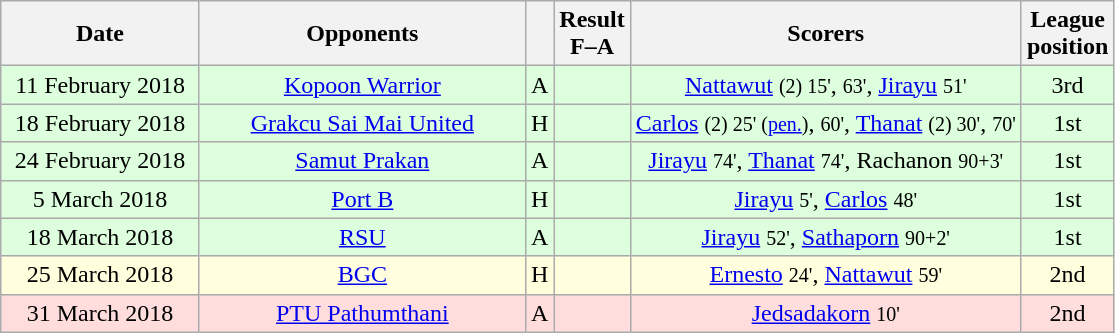<table class="wikitable" style="text-align:center">
<tr>
<th width="125">Date</th>
<th width="210">Opponents</th>
<th></th>
<th>Result<br>F–A</th>
<th>Scorers</th>
<th>League<br>position</th>
</tr>
<tr bgcolor="#ddffdd">
<td>11 February 2018</td>
<td><a href='#'>Kopoon Warrior</a></td>
<td>A</td>
<td></td>
<td><a href='#'>Nattawut</a> <small>(2) 15'</small>, <small>63'</small>, <a href='#'>Jirayu</a> <small>51'</small></td>
<td>3rd</td>
</tr>
<tr bgcolor="#ddffdd">
<td>18 February 2018</td>
<td><a href='#'>Grakcu Sai Mai United</a></td>
<td>H</td>
<td></td>
<td><a href='#'>Carlos</a> <small>(2) 25' (<a href='#'>pen.</a>)</small>, <small>60'</small>, <a href='#'>Thanat</a> <small>(2) 30'</small>, <small>70'</small></td>
<td>1st</td>
</tr>
<tr bgcolor="#ddffdd">
<td>24 February 2018</td>
<td><a href='#'>Samut Prakan</a></td>
<td>A</td>
<td></td>
<td><a href='#'>Jirayu</a> <small>74'</small>, <a href='#'>Thanat</a> <small>74'</small>, Rachanon <small>90+3'</small></td>
<td>1st</td>
</tr>
<tr bgcolor="#ddffdd">
<td>5 March 2018</td>
<td><a href='#'>Port B</a></td>
<td>H</td>
<td> </td>
<td><a href='#'>Jirayu</a> <small>5'</small>, <a href='#'>Carlos</a> <small>48'</small></td>
<td>1st</td>
</tr>
<tr bgcolor="#ddffdd">
<td>18 March 2018</td>
<td><a href='#'>RSU</a></td>
<td>A</td>
<td></td>
<td><a href='#'>Jirayu</a> <small>52'</small>, <a href='#'>Sathaporn</a> <small>90+2'</small></td>
<td>1st</td>
</tr>
<tr bgcolor="#ffffdd">
<td>25 March 2018</td>
<td><a href='#'>BGC</a></td>
<td>H</td>
<td></td>
<td><a href='#'>Ernesto</a> <small>24'</small>, <a href='#'>Nattawut</a> <small>59'</small></td>
<td>2nd</td>
</tr>
<tr bgcolor="#ffdddd">
<td>31 March 2018</td>
<td><a href='#'>PTU Pathumthani</a></td>
<td>A</td>
<td></td>
<td><a href='#'>Jedsadakorn</a> <small>10'</small></td>
<td>2nd</td>
</tr>
</table>
